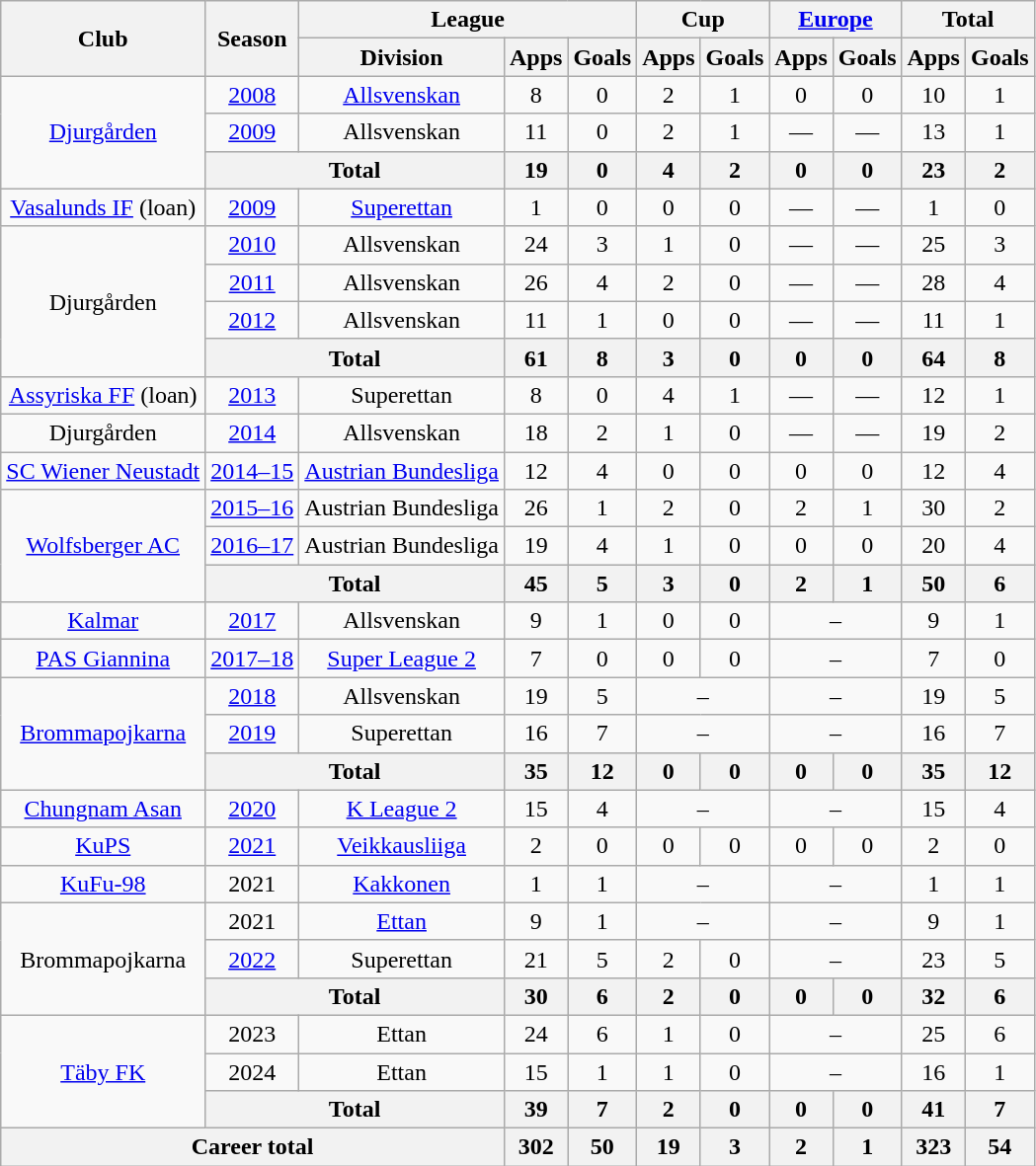<table class="wikitable" style="text-align:center">
<tr>
<th rowspan="2">Club</th>
<th rowspan="2">Season</th>
<th colspan="3">League</th>
<th colspan="2">Cup</th>
<th colspan="2"><a href='#'>Europe</a></th>
<th colspan="2">Total</th>
</tr>
<tr>
<th>Division</th>
<th>Apps</th>
<th>Goals</th>
<th>Apps</th>
<th>Goals</th>
<th>Apps</th>
<th>Goals</th>
<th>Apps</th>
<th>Goals</th>
</tr>
<tr>
<td rowspan="3"><a href='#'>Djurgården</a></td>
<td><a href='#'>2008</a></td>
<td><a href='#'>Allsvenskan</a></td>
<td>8</td>
<td>0</td>
<td>2</td>
<td>1</td>
<td>0</td>
<td>0</td>
<td>10</td>
<td>1</td>
</tr>
<tr>
<td><a href='#'>2009</a></td>
<td>Allsvenskan</td>
<td>11</td>
<td>0</td>
<td>2</td>
<td>1</td>
<td>—</td>
<td>—</td>
<td>13</td>
<td>1</td>
</tr>
<tr>
<th colspan="2">Total</th>
<th>19</th>
<th>0</th>
<th>4</th>
<th>2</th>
<th>0</th>
<th>0</th>
<th>23</th>
<th>2</th>
</tr>
<tr>
<td><a href='#'>Vasalunds IF</a> (loan)</td>
<td><a href='#'>2009</a></td>
<td><a href='#'>Superettan</a></td>
<td>1</td>
<td>0</td>
<td>0</td>
<td>0</td>
<td>—</td>
<td>—</td>
<td>1</td>
<td>0</td>
</tr>
<tr>
<td rowspan="4">Djurgården</td>
<td><a href='#'>2010</a></td>
<td>Allsvenskan</td>
<td>24</td>
<td>3</td>
<td>1</td>
<td>0</td>
<td>—</td>
<td>—</td>
<td>25</td>
<td>3</td>
</tr>
<tr>
<td><a href='#'>2011</a></td>
<td>Allsvenskan</td>
<td>26</td>
<td>4</td>
<td>2</td>
<td>0</td>
<td>—</td>
<td>—</td>
<td>28</td>
<td>4</td>
</tr>
<tr>
<td><a href='#'>2012</a></td>
<td>Allsvenskan</td>
<td>11</td>
<td>1</td>
<td>0</td>
<td>0</td>
<td>—</td>
<td>—</td>
<td>11</td>
<td>1</td>
</tr>
<tr>
<th colspan="2">Total</th>
<th>61</th>
<th>8</th>
<th>3</th>
<th>0</th>
<th>0</th>
<th>0</th>
<th>64</th>
<th>8</th>
</tr>
<tr>
<td><a href='#'>Assyriska FF</a> (loan)</td>
<td><a href='#'>2013</a></td>
<td rowspan="1">Superettan</td>
<td>8</td>
<td>0</td>
<td>4</td>
<td>1</td>
<td>—</td>
<td>—</td>
<td>12</td>
<td>1</td>
</tr>
<tr>
<td>Djurgården</td>
<td><a href='#'>2014</a></td>
<td rowspan="1">Allsvenskan</td>
<td>18</td>
<td>2</td>
<td>1</td>
<td>0</td>
<td>—</td>
<td>—</td>
<td>19</td>
<td>2</td>
</tr>
<tr>
<td><a href='#'>SC Wiener Neustadt</a></td>
<td><a href='#'>2014–15</a></td>
<td><a href='#'>Austrian Bundesliga</a></td>
<td>12</td>
<td>4</td>
<td>0</td>
<td>0</td>
<td>0</td>
<td>0</td>
<td>12</td>
<td>4</td>
</tr>
<tr>
<td rowspan="3"><a href='#'>Wolfsberger AC</a></td>
<td><a href='#'>2015–16</a></td>
<td>Austrian Bundesliga</td>
<td>26</td>
<td>1</td>
<td>2</td>
<td>0</td>
<td>2</td>
<td>1</td>
<td>30</td>
<td>2</td>
</tr>
<tr>
<td><a href='#'>2016–17</a></td>
<td>Austrian Bundesliga</td>
<td>19</td>
<td>4</td>
<td>1</td>
<td>0</td>
<td>0</td>
<td>0</td>
<td>20</td>
<td>4</td>
</tr>
<tr>
<th colspan="2">Total</th>
<th>45</th>
<th>5</th>
<th>3</th>
<th>0</th>
<th>2</th>
<th>1</th>
<th>50</th>
<th>6</th>
</tr>
<tr>
<td><a href='#'>Kalmar</a></td>
<td><a href='#'>2017</a></td>
<td>Allsvenskan</td>
<td>9</td>
<td>1</td>
<td>0</td>
<td>0</td>
<td colspan=2>–</td>
<td>9</td>
<td>1</td>
</tr>
<tr>
<td><a href='#'>PAS Giannina</a></td>
<td><a href='#'>2017–18</a></td>
<td><a href='#'>Super League 2</a></td>
<td>7</td>
<td>0</td>
<td>0</td>
<td>0</td>
<td colspan=2>–</td>
<td>7</td>
<td>0</td>
</tr>
<tr>
<td rowspan=3><a href='#'>Brommapojkarna</a></td>
<td><a href='#'>2018</a></td>
<td>Allsvenskan</td>
<td>19</td>
<td>5</td>
<td colspan=2>–</td>
<td colspan=2>–</td>
<td>19</td>
<td>5</td>
</tr>
<tr>
<td><a href='#'>2019</a></td>
<td>Superettan</td>
<td>16</td>
<td>7</td>
<td colspan=2>–</td>
<td colspan=2>–</td>
<td>16</td>
<td>7</td>
</tr>
<tr>
<th colspan=2>Total</th>
<th>35</th>
<th>12</th>
<th>0</th>
<th>0</th>
<th>0</th>
<th>0</th>
<th>35</th>
<th>12</th>
</tr>
<tr>
<td><a href='#'>Chungnam Asan</a></td>
<td><a href='#'>2020</a></td>
<td><a href='#'>K League 2</a></td>
<td>15</td>
<td>4</td>
<td colspan=2>–</td>
<td colspan=2>–</td>
<td>15</td>
<td>4</td>
</tr>
<tr>
<td><a href='#'>KuPS</a></td>
<td><a href='#'>2021</a></td>
<td><a href='#'>Veikkausliiga</a></td>
<td>2</td>
<td>0</td>
<td>0</td>
<td>0</td>
<td>0</td>
<td>0</td>
<td>2</td>
<td>0</td>
</tr>
<tr>
<td><a href='#'>KuFu-98</a></td>
<td>2021</td>
<td><a href='#'>Kakkonen</a></td>
<td>1</td>
<td>1</td>
<td colspan=2>–</td>
<td colspan=2>–</td>
<td>1</td>
<td>1</td>
</tr>
<tr>
<td rowspan=3>Brommapojkarna</td>
<td>2021</td>
<td><a href='#'>Ettan</a></td>
<td>9</td>
<td>1</td>
<td colspan=2>–</td>
<td colspan=2>–</td>
<td>9</td>
<td>1</td>
</tr>
<tr>
<td><a href='#'>2022</a></td>
<td>Superettan</td>
<td>21</td>
<td>5</td>
<td>2</td>
<td>0</td>
<td colspan=2>–</td>
<td>23</td>
<td>5</td>
</tr>
<tr>
<th colspan=2>Total</th>
<th>30</th>
<th>6</th>
<th>2</th>
<th>0</th>
<th>0</th>
<th>0</th>
<th>32</th>
<th>6</th>
</tr>
<tr>
<td rowspan=3><a href='#'>Täby FK</a></td>
<td>2023</td>
<td>Ettan</td>
<td>24</td>
<td>6</td>
<td>1</td>
<td>0</td>
<td colspan=2>–</td>
<td>25</td>
<td>6</td>
</tr>
<tr>
<td>2024</td>
<td>Ettan</td>
<td>15</td>
<td>1</td>
<td>1</td>
<td>0</td>
<td colspan=2>–</td>
<td>16</td>
<td>1</td>
</tr>
<tr>
<th colspan=2>Total</th>
<th>39</th>
<th>7</th>
<th>2</th>
<th>0</th>
<th>0</th>
<th>0</th>
<th>41</th>
<th>7</th>
</tr>
<tr>
<th colspan="3">Career total</th>
<th>302</th>
<th>50</th>
<th>19</th>
<th>3</th>
<th>2</th>
<th>1</th>
<th>323</th>
<th>54</th>
</tr>
</table>
